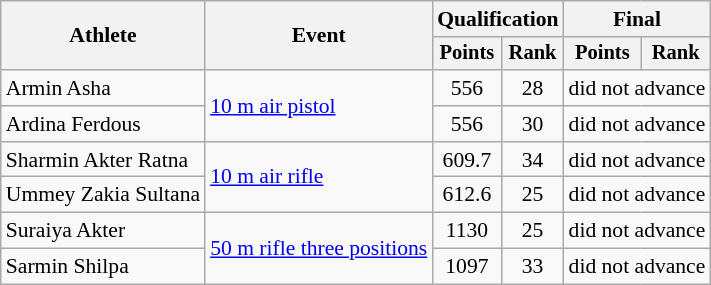<table class=wikitable style=font-size:90%;text-align:center>
<tr>
<th rowspan="2">Athlete</th>
<th rowspan="2">Event</th>
<th colspan=2>Qualification</th>
<th colspan=2>Final</th>
</tr>
<tr style="font-size:95%">
<th>Points</th>
<th>Rank</th>
<th>Points</th>
<th>Rank</th>
</tr>
<tr>
<td align=left>Armin Asha</td>
<td align=left rowspan=2><a href='#'>10 m air pistol</a></td>
<td>556</td>
<td>28</td>
<td colspan=2>did not advance</td>
</tr>
<tr>
<td align=left>Ardina Ferdous</td>
<td>556</td>
<td>30</td>
<td colspan=2>did not advance</td>
</tr>
<tr>
<td align=left>Sharmin Akter Ratna</td>
<td align=left rowspan=2><a href='#'>10 m air rifle</a></td>
<td>609.7</td>
<td>34</td>
<td colspan=2>did not advance</td>
</tr>
<tr>
<td align=left>Ummey Zakia Sultana</td>
<td>612.6</td>
<td>25</td>
<td colspan=2>did not advance</td>
</tr>
<tr>
<td align=left>Suraiya Akter</td>
<td align=left rowspan=2><a href='#'>50 m rifle three positions</a></td>
<td>1130</td>
<td>25</td>
<td colspan=2>did not advance</td>
</tr>
<tr>
<td align=left>Sarmin Shilpa</td>
<td>1097</td>
<td>33</td>
<td colspan=2>did not advance</td>
</tr>
</table>
